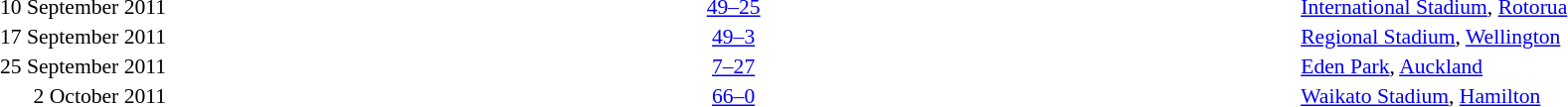<table style="width:100%;" cellspacing="1">
<tr>
<th width=15%></th>
<th width=25%></th>
<th width=10%></th>
<th width=25%></th>
</tr>
<tr style=font-size:90%>
<td align=right>10 September 2011</td>
<td align=right></td>
<td align=center><a href='#'>49–25</a></td>
<td></td>
<td><a href='#'>International Stadium</a>, <a href='#'>Rotorua</a></td>
</tr>
<tr style=font-size:90%>
<td align=right>17 September 2011</td>
<td align=right></td>
<td align=center><a href='#'>49–3</a></td>
<td></td>
<td><a href='#'>Regional Stadium</a>, <a href='#'>Wellington</a></td>
</tr>
<tr style=font-size:90%>
<td align=right>25 September 2011</td>
<td align=right></td>
<td align=center><a href='#'>7–27</a></td>
<td></td>
<td><a href='#'>Eden Park</a>, <a href='#'>Auckland</a></td>
</tr>
<tr style=font-size:90%>
<td align=right>2 October 2011</td>
<td align=right></td>
<td align=center><a href='#'>66–0</a></td>
<td></td>
<td><a href='#'>Waikato Stadium</a>, <a href='#'>Hamilton</a></td>
</tr>
</table>
